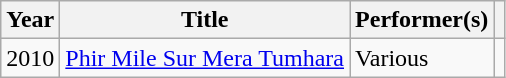<table class="wikitable">
<tr>
<th>Year</th>
<th>Title</th>
<th>Performer(s)</th>
<th></th>
</tr>
<tr>
<td>2010</td>
<td><a href='#'>Phir Mile Sur Mera Tumhara</a></td>
<td>Various</td>
<td></td>
</tr>
</table>
